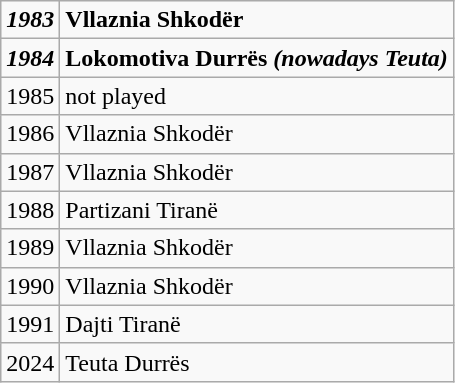<table class="wikitable">
<tr>
<td><strong><em>1983</em></strong></td>
<td><strong>Vllaznia Shkodër</strong></td>
</tr>
<tr>
<td><strong><em>1984</em></strong></td>
<td><strong>Lokomotiva Durrës <em>(nowadays Teuta)<strong><em></td>
</tr>
<tr>
<td></em></strong>1985<strong><em></td>
<td>not played</td>
</tr>
<tr>
<td></em></strong>1986<strong><em></td>
<td></strong>Vllaznia Shkodër<strong></td>
</tr>
<tr>
<td></em></strong>1987<strong><em></td>
<td></strong>Vllaznia Shkodër<strong></td>
</tr>
<tr>
<td></em></strong>1988<strong><em></td>
<td></strong>Partizani Tiranë<strong></td>
</tr>
<tr>
<td></em></strong>1989<strong><em></td>
<td></strong>Vllaznia Shkodër<strong></td>
</tr>
<tr>
<td></em></strong>1990<strong><em></td>
<td></strong>Vllaznia Shkodër<strong></td>
</tr>
<tr>
<td></em></strong>1991<strong><em></td>
<td></strong>Dajti Tiranë<strong></td>
</tr>
<tr>
<td></em></strong>2024<strong><em></td>
<td></strong>Teuta Durrës<strong></td>
</tr>
</table>
